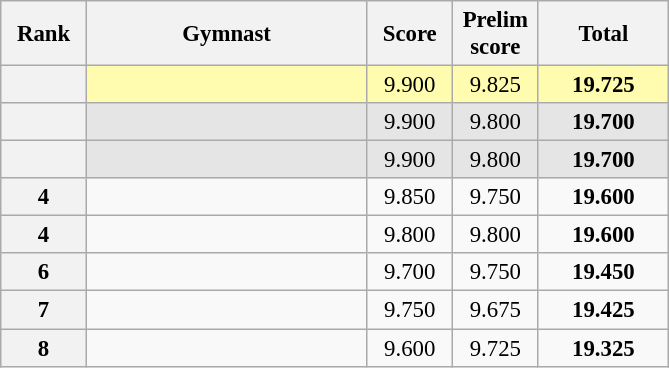<table class="wikitable sortable" style="text-align:center; font-size:95%">
<tr>
<th scope="col" style="width:50px;">Rank</th>
<th scope="col" style="width:180px;">Gymnast</th>
<th scope="col" style="width:50px;">Score</th>
<th scope="col" style="width:50px;">Prelim score</th>
<th scope="col" style="width:80px;">Total</th>
</tr>
<tr style="background:#fffcaf;">
<th scope=row style="text-align:center"></th>
<td style="text-align:left;"></td>
<td>9.900</td>
<td>9.825</td>
<td><strong>19.725</strong></td>
</tr>
<tr style="background:#e5e5e5;">
<th scope=row style="text-align:center"></th>
<td style="text-align:left;"></td>
<td>9.900</td>
<td>9.800</td>
<td><strong>19.700</strong></td>
</tr>
<tr style="background:#e5e5e5;">
<th scope=row style="text-align:center"></th>
<td style="text-align:left;"></td>
<td>9.900</td>
<td>9.800</td>
<td><strong>19.700</strong></td>
</tr>
<tr>
<th scope=row style="text-align:center">4</th>
<td style="text-align:left;"></td>
<td>9.850</td>
<td>9.750</td>
<td><strong>19.600</strong></td>
</tr>
<tr>
<th scope=row style="text-align:center">4</th>
<td style="text-align:left;"></td>
<td>9.800</td>
<td>9.800</td>
<td><strong>19.600</strong></td>
</tr>
<tr>
<th scope=row style="text-align:center">6</th>
<td style="text-align:left;"></td>
<td>9.700</td>
<td>9.750</td>
<td><strong>19.450</strong></td>
</tr>
<tr>
<th scope=row style="text-align:center">7</th>
<td style="text-align:left;"></td>
<td>9.750</td>
<td>9.675</td>
<td><strong>19.425</strong></td>
</tr>
<tr>
<th scope=row style="text-align:center">8</th>
<td style="text-align:left;"></td>
<td>9.600</td>
<td>9.725</td>
<td><strong>19.325</strong></td>
</tr>
</table>
